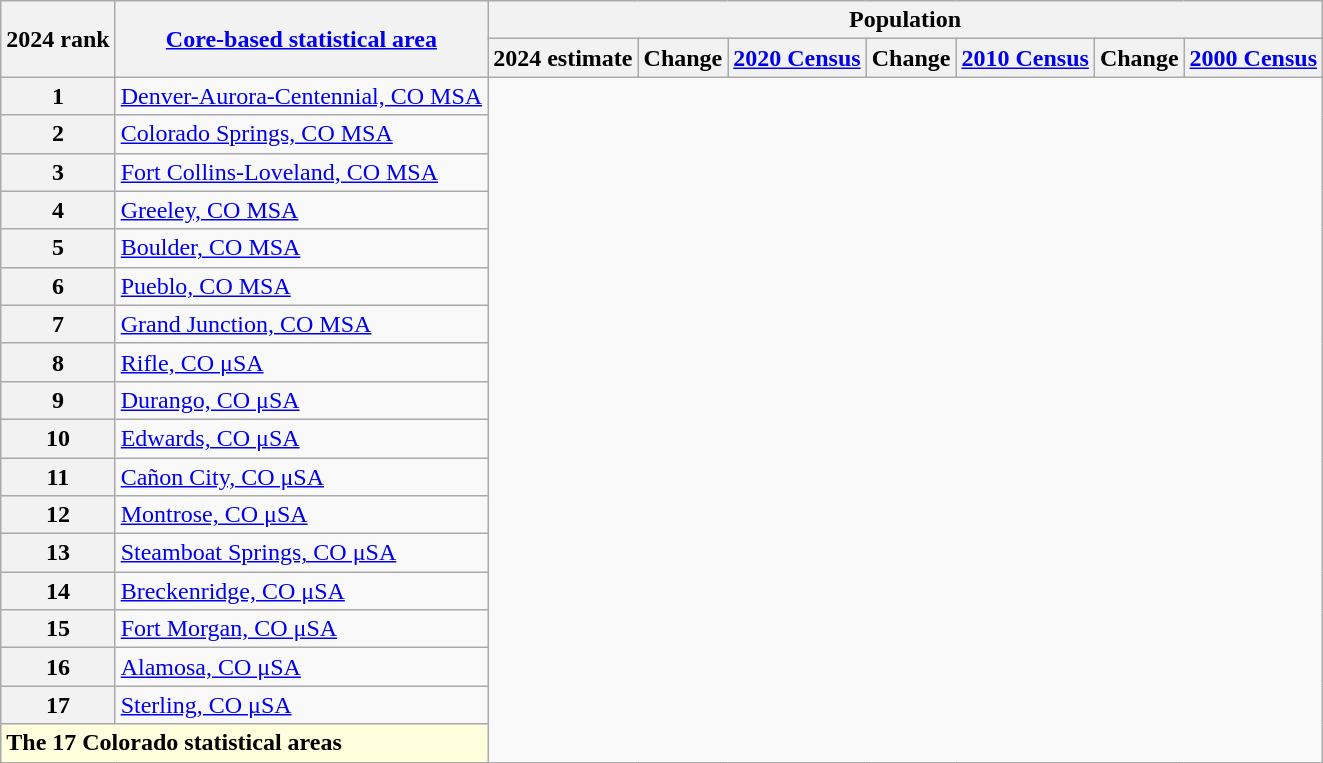<table class="wikitable sortable">
<tr>
<th scope=col rowspan=2>2024 rank</th>
<th scope=col rowspan=2><a href='#'>Core-based statistical area</a></th>
<th colspan=7>Population</th>
</tr>
<tr>
<th scope=col>2024 estimate</th>
<th scope=col>Change</th>
<th scope=col><a href='#'>2020 Census</a></th>
<th scope=col>Change</th>
<th scope=col><a href='#'>2010 Census</a></th>
<th scope=col>Change</th>
<th scope=col><a href='#'>2000 Census</a></th>
</tr>
<tr>
<th scope=row>1</th>
<td><a href='#'>Denver-Aurora-Centennial, CO MSA</a><br></td>
</tr>
<tr>
<th scope=row>2</th>
<td><a href='#'>Colorado Springs, CO MSA</a><br></td>
</tr>
<tr>
<th scope=row>3</th>
<td><a href='#'>Fort Collins-Loveland, CO MSA</a><br></td>
</tr>
<tr>
<th scope=row>4</th>
<td><a href='#'>Greeley, CO MSA</a><br></td>
</tr>
<tr>
<th scope=row>5</th>
<td><a href='#'>Boulder, CO MSA</a><br></td>
</tr>
<tr>
<th scope=row>6</th>
<td><a href='#'>Pueblo, CO MSA</a><br></td>
</tr>
<tr>
<th scope=row>7</th>
<td><a href='#'>Grand Junction, CO MSA</a><br></td>
</tr>
<tr>
<th scope=row>8</th>
<td><a href='#'>Rifle, CO μSA</a><br></td>
</tr>
<tr>
<th scope=row>9</th>
<td><a href='#'>Durango, CO μSA</a><br></td>
</tr>
<tr>
<th scope=row>10</th>
<td><a href='#'>Edwards, CO μSA</a><br></td>
</tr>
<tr>
<th scope=row>11</th>
<td><a href='#'>Cañon City, CO μSA</a><br></td>
</tr>
<tr>
<th scope=row>12</th>
<td><a href='#'>Montrose, CO μSA</a><br></td>
</tr>
<tr>
<th scope=row>13</th>
<td><a href='#'>Steamboat Springs, CO μSA</a><br></td>
</tr>
<tr>
<th scope=row>14</th>
<td><a href='#'>Breckenridge, CO μSA</a><br></td>
</tr>
<tr>
<th scope=row>15</th>
<td><a href='#'>Fort Morgan, CO μSA</a><br></td>
</tr>
<tr>
<th scope=row>16</th>
<td><a href='#'>Alamosa, CO μSA</a><br></td>
</tr>
<tr>
<th scope=row>17</th>
<td><a href='#'>Sterling, CO μSA</a><br></td>
</tr>
<tr style="font-weight:bold;" bgcolor="#FFFFDD">
<td colspan=2 data-sort-value=999>The 17 Colorado  statistical areas<br></td>
</tr>
</table>
